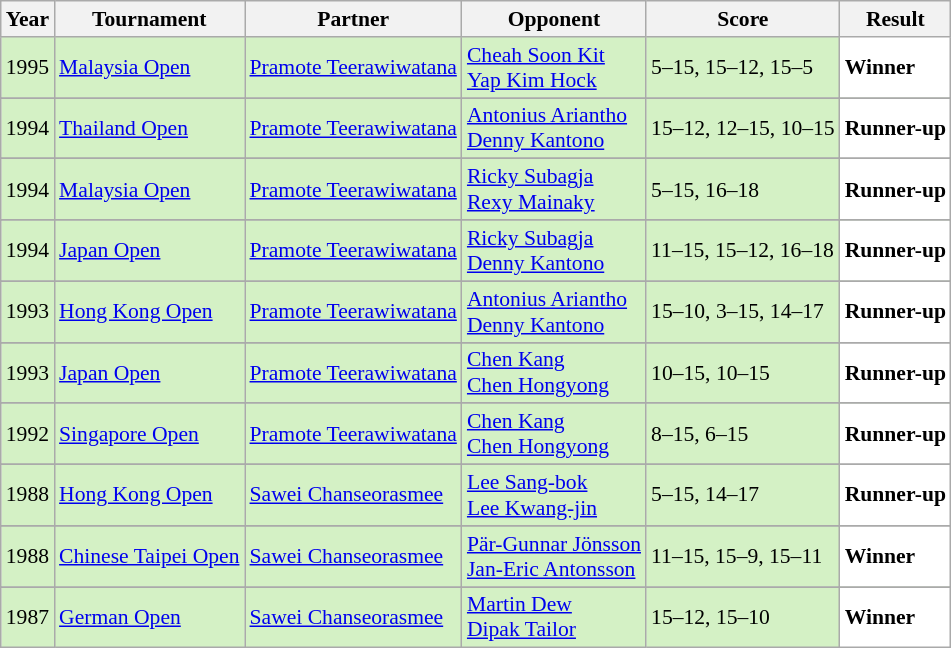<table class="sortable wikitable" style="font-size: 90%;">
<tr>
<th>Year</th>
<th>Tournament</th>
<th>Partner</th>
<th>Opponent</th>
<th>Score</th>
<th>Result</th>
</tr>
<tr style="background:#D4F1C5">
<td align="center">1995</td>
<td align="left"><a href='#'>Malaysia Open</a></td>
<td align="left"> <a href='#'>Pramote Teerawiwatana</a></td>
<td align="left"> <a href='#'>Cheah Soon Kit</a> <br>  <a href='#'>Yap Kim Hock</a></td>
<td align="left">5–15, 15–12, 15–5</td>
<td style="text-align:left; background:white"> <strong>Winner</strong></td>
</tr>
<tr>
</tr>
<tr style="background:#D4F1C5">
<td align="center">1994</td>
<td align="left"><a href='#'>Thailand Open</a></td>
<td align="left"> <a href='#'>Pramote Teerawiwatana</a></td>
<td align="left"> <a href='#'>Antonius Ariantho</a> <br>  <a href='#'>Denny Kantono</a></td>
<td align="left">15–12, 12–15, 10–15</td>
<td style="text-align:left; background:white"> <strong>Runner-up</strong></td>
</tr>
<tr>
</tr>
<tr style="background:#D4F1C5">
<td align="center">1994</td>
<td align="left"><a href='#'>Malaysia Open</a></td>
<td align="left"> <a href='#'>Pramote Teerawiwatana</a></td>
<td align="left"> <a href='#'>Ricky Subagja</a> <br>  <a href='#'>Rexy Mainaky</a></td>
<td align="left">5–15, 16–18</td>
<td style="text-align:left; background:white"> <strong>Runner-up</strong></td>
</tr>
<tr>
</tr>
<tr style="background:#D4F1C5">
<td align="center">1994</td>
<td align="left"><a href='#'>Japan Open</a></td>
<td align="left"> <a href='#'>Pramote Teerawiwatana</a></td>
<td align="left"> <a href='#'>Ricky Subagja</a> <br>  <a href='#'>Denny Kantono</a></td>
<td align="left">11–15, 15–12, 16–18</td>
<td style="text-align:left; background:white"> <strong>Runner-up</strong></td>
</tr>
<tr>
</tr>
<tr style="background:#D4F1C5">
<td align="center">1993</td>
<td align="left"><a href='#'>Hong Kong Open</a></td>
<td align="left"> <a href='#'>Pramote Teerawiwatana</a></td>
<td align="left"> <a href='#'>Antonius Ariantho</a> <br>  <a href='#'>Denny Kantono</a></td>
<td align="left">15–10, 3–15, 14–17</td>
<td style="text-align:left; background:white"> <strong>Runner-up</strong></td>
</tr>
<tr>
</tr>
<tr style="background:#D4F1C5">
<td align="center">1993</td>
<td align="left"><a href='#'>Japan Open</a></td>
<td align="left"> <a href='#'>Pramote Teerawiwatana</a></td>
<td align="left"> <a href='#'>Chen Kang</a> <br>  <a href='#'>Chen Hongyong</a></td>
<td align="left">10–15, 10–15</td>
<td style="text-align:left; background:white"> <strong>Runner-up</strong></td>
</tr>
<tr>
</tr>
<tr style="background:#D4F1C5">
<td align="center">1992</td>
<td align="left"><a href='#'>Singapore Open</a></td>
<td align="left"> <a href='#'>Pramote Teerawiwatana</a></td>
<td align="left"> <a href='#'>Chen Kang</a> <br>  <a href='#'>Chen Hongyong</a></td>
<td align="left">8–15, 6–15</td>
<td style="text-align:left; background:white"> <strong>Runner-up</strong></td>
</tr>
<tr>
</tr>
<tr style="background:#D4F1C5">
<td align="center">1988</td>
<td align="left"><a href='#'>Hong Kong Open</a></td>
<td align="left"> <a href='#'>Sawei Chanseorasmee</a></td>
<td align="left"> <a href='#'>Lee Sang-bok</a><br>  <a href='#'>Lee Kwang-jin</a></td>
<td align="left">5–15, 14–17</td>
<td style="text-align:left; background:white"> <strong>Runner-up</strong></td>
</tr>
<tr>
</tr>
<tr style="background:#D4F1C5">
<td align="center">1988</td>
<td align="left"><a href='#'>Chinese Taipei Open</a></td>
<td align="left"> <a href='#'>Sawei Chanseorasmee</a></td>
<td align="left"> <a href='#'>Pär-Gunnar Jönsson</a> <br>  <a href='#'>Jan-Eric Antonsson</a></td>
<td align="left">11–15, 15–9, 15–11</td>
<td style="text-align:left; background:white"> <strong>Winner</strong></td>
</tr>
<tr>
</tr>
<tr style="background:#D4F1C5">
<td align="center">1987</td>
<td align="left"><a href='#'>German Open</a></td>
<td align="left"> <a href='#'>Sawei Chanseorasmee</a></td>
<td align="left"> <a href='#'>Martin Dew</a> <br>  <a href='#'>Dipak Tailor</a></td>
<td align="left">15–12, 15–10</td>
<td style="text-align:left; background:white"> <strong>Winner</strong></td>
</tr>
</table>
